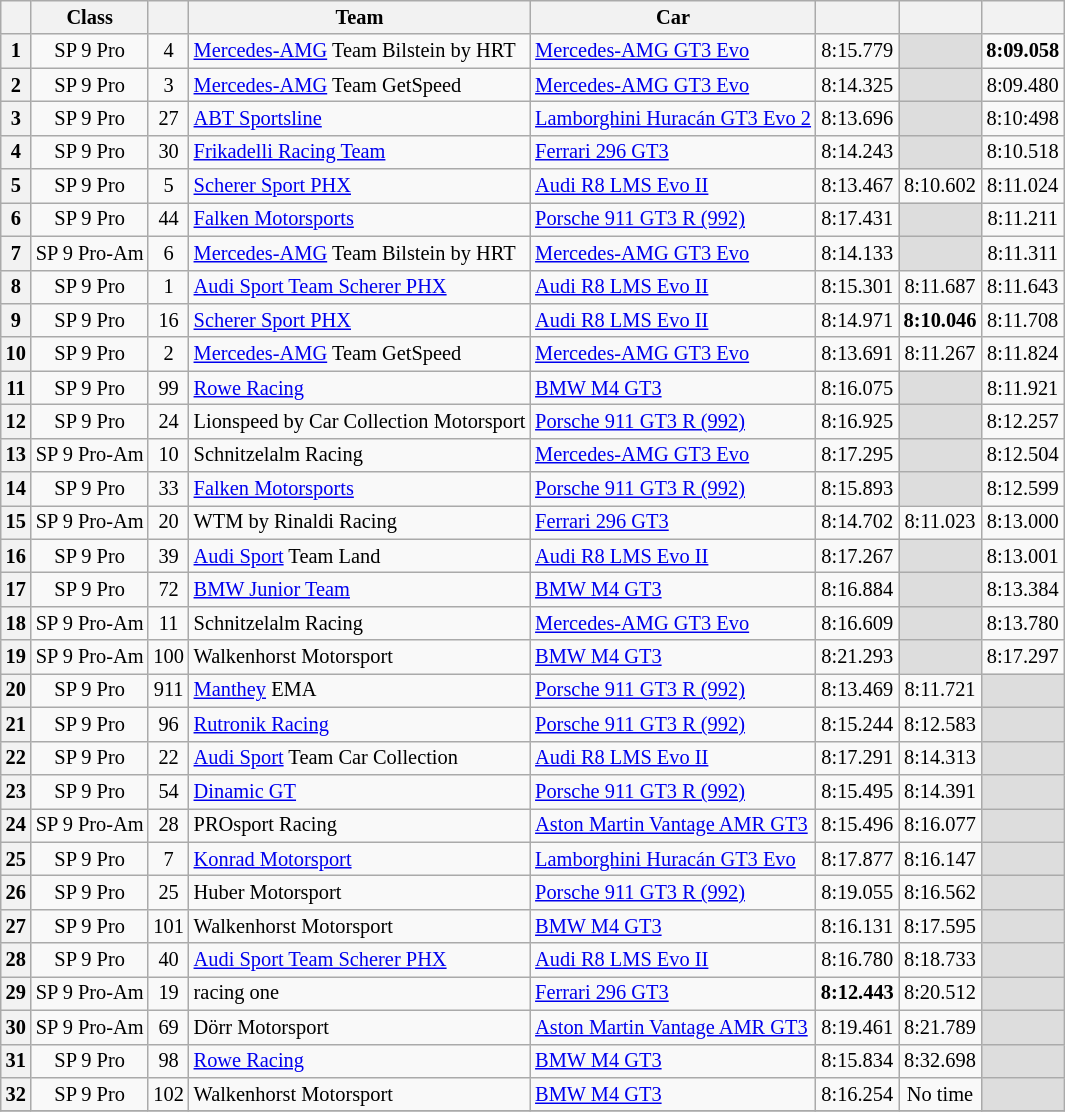<table class="wikitable" style="font-size: 85%;">
<tr>
<th scope="col"></th>
<th scope="col">Class</th>
<th scope="col"></th>
<th scope="col">Team</th>
<th scope="col">Car</th>
<th scope="col"></th>
<th scope="col"></th>
<th scope="col"></th>
</tr>
<tr>
<th>1</th>
<td align="center">SP 9 Pro</td>
<td align="center">4</td>
<td> <a href='#'>Mercedes-AMG</a> Team Bilstein by HRT</td>
<td><a href='#'>Mercedes-AMG GT3 Evo</a></td>
<td align="center">8:15.779</td>
<td style="background:#ddd;"></td>
<td align="center"><strong>8:09.058</strong></td>
</tr>
<tr>
<th>2</th>
<td align="center">SP 9 Pro</td>
<td align="center">3</td>
<td> <a href='#'>Mercedes-AMG</a> Team GetSpeed</td>
<td><a href='#'>Mercedes-AMG GT3 Evo</a></td>
<td align="center">8:14.325</td>
<td style="background:#ddd;"></td>
<td align="center">8:09.480</td>
</tr>
<tr>
<th>3</th>
<td align="center">SP 9 Pro</td>
<td align="center">27</td>
<td> <a href='#'>ABT Sportsline</a></td>
<td><a href='#'>Lamborghini Huracán GT3 Evo 2</a></td>
<td align="center">8:13.696</td>
<td style="background:#ddd;"></td>
<td align="center">8:10:498</td>
</tr>
<tr>
<th>4</th>
<td align="center">SP 9 Pro</td>
<td align="center">30</td>
<td> <a href='#'>Frikadelli Racing Team</a></td>
<td><a href='#'>Ferrari 296 GT3</a></td>
<td align="center">8:14.243</td>
<td style="background:#ddd;"></td>
<td align="center">8:10.518</td>
</tr>
<tr>
<th>5</th>
<td align="center">SP 9 Pro</td>
<td align="center">5</td>
<td> <a href='#'>Scherer Sport PHX</a></td>
<td><a href='#'>Audi R8 LMS Evo II</a></td>
<td align="center">8:13.467</td>
<td align="center">8:10.602</td>
<td align="center">8:11.024</td>
</tr>
<tr>
<th>6</th>
<td align="center">SP 9 Pro</td>
<td align="center">44</td>
<td> <a href='#'>Falken Motorsports</a></td>
<td><a href='#'>Porsche 911 GT3 R (992)</a></td>
<td align="center">8:17.431</td>
<td style="background:#ddd;"></td>
<td align="center">8:11.211</td>
</tr>
<tr>
<th>7</th>
<td align="center">SP 9 Pro-Am</td>
<td align="center">6</td>
<td> <a href='#'>Mercedes-AMG</a> Team Bilstein by HRT</td>
<td><a href='#'>Mercedes-AMG GT3 Evo</a></td>
<td align="center">8:14.133</td>
<td style="background:#ddd;"></td>
<td align="center">8:11.311</td>
</tr>
<tr>
<th>8</th>
<td align="center">SP 9 Pro</td>
<td align="center">1</td>
<td> <a href='#'>Audi Sport Team Scherer PHX</a></td>
<td><a href='#'>Audi R8 LMS Evo II</a></td>
<td align="center">8:15.301</td>
<td align="center">8:11.687</td>
<td align="center">8:11.643</td>
</tr>
<tr>
<th>9</th>
<td align="center">SP 9 Pro</td>
<td align="center">16</td>
<td> <a href='#'>Scherer Sport PHX</a></td>
<td><a href='#'>Audi R8 LMS Evo II</a></td>
<td align="center">8:14.971</td>
<td align="center"><strong>8:10.046</strong></td>
<td align="center">8:11.708</td>
</tr>
<tr>
<th>10</th>
<td align="center">SP 9 Pro</td>
<td align="center">2</td>
<td> <a href='#'>Mercedes-AMG</a> Team GetSpeed</td>
<td><a href='#'>Mercedes-AMG GT3 Evo</a></td>
<td align="center">8:13.691</td>
<td align="center">8:11.267</td>
<td align="center">8:11.824</td>
</tr>
<tr>
<th>11</th>
<td align="center">SP 9 Pro</td>
<td align="center">99</td>
<td> <a href='#'>Rowe Racing</a></td>
<td><a href='#'>BMW M4 GT3</a></td>
<td align="center">8:16.075</td>
<td style="background:#ddd;"></td>
<td align="center">8:11.921</td>
</tr>
<tr>
<th>12</th>
<td align="center">SP 9 Pro</td>
<td align="center">24</td>
<td> Lionspeed by Car Collection Motorsport</td>
<td><a href='#'>Porsche 911 GT3 R (992)</a></td>
<td align="center">8:16.925</td>
<td style="background:#ddd;"></td>
<td align="center">8:12.257</td>
</tr>
<tr>
<th>13</th>
<td align="center">SP 9 Pro-Am</td>
<td align="center">10</td>
<td> Schnitzelalm Racing</td>
<td><a href='#'>Mercedes-AMG GT3 Evo</a></td>
<td align="center">8:17.295</td>
<td style="background:#ddd;"></td>
<td align="center">8:12.504</td>
</tr>
<tr>
<th>14</th>
<td align="center">SP 9 Pro</td>
<td align="center">33</td>
<td> <a href='#'>Falken Motorsports</a></td>
<td><a href='#'>Porsche 911 GT3 R (992)</a></td>
<td align="center">8:15.893</td>
<td style="background:#ddd;"></td>
<td align="center">8:12.599</td>
</tr>
<tr>
<th>15</th>
<td align="center">SP 9 Pro-Am</td>
<td align="center">20</td>
<td> WTM by Rinaldi Racing</td>
<td><a href='#'>Ferrari 296 GT3</a></td>
<td align="center">8:14.702</td>
<td align="center">8:11.023</td>
<td align="center">8:13.000</td>
</tr>
<tr>
<th>16</th>
<td align="center">SP 9 Pro</td>
<td align="center">39</td>
<td> <a href='#'>Audi Sport</a> Team Land</td>
<td><a href='#'>Audi R8 LMS Evo II</a></td>
<td align="center">8:17.267</td>
<td style="background:#ddd;"></td>
<td align="center">8:13.001</td>
</tr>
<tr>
<th>17</th>
<td align="center">SP 9 Pro</td>
<td align="center">72</td>
<td> <a href='#'>BMW Junior Team</a></td>
<td><a href='#'>BMW M4 GT3</a></td>
<td align="center">8:16.884</td>
<td style="background:#ddd;"></td>
<td align="center">8:13.384</td>
</tr>
<tr>
<th>18</th>
<td align="center">SP 9 Pro-Am</td>
<td align="center">11</td>
<td> Schnitzelalm Racing</td>
<td><a href='#'>Mercedes-AMG GT3 Evo</a></td>
<td align="center">8:16.609</td>
<td style="background:#ddd;"></td>
<td align="center">8:13.780</td>
</tr>
<tr>
<th>19</th>
<td align="center">SP 9 Pro-Am</td>
<td align="center">100</td>
<td> Walkenhorst Motorsport</td>
<td><a href='#'>BMW M4 GT3</a></td>
<td align="center">8:21.293</td>
<td style="background:#ddd;"></td>
<td align="center">8:17.297</td>
</tr>
<tr>
<th>20</th>
<td align="center">SP 9 Pro</td>
<td align="center">911</td>
<td> <a href='#'>Manthey</a> EMA</td>
<td><a href='#'>Porsche 911 GT3 R (992)</a></td>
<td align="center">8:13.469</td>
<td align="center">8:11.721</td>
<td style="background:#ddd;"></td>
</tr>
<tr>
<th>21</th>
<td align="center">SP 9 Pro</td>
<td align="center">96</td>
<td> <a href='#'>Rutronik Racing</a></td>
<td><a href='#'>Porsche 911 GT3 R (992)</a></td>
<td align="center">8:15.244</td>
<td align="center">8:12.583</td>
<td style="background:#ddd;"></td>
</tr>
<tr>
<th>22</th>
<td align="center">SP 9 Pro</td>
<td align="center">22</td>
<td> <a href='#'>Audi Sport</a> Team Car Collection</td>
<td><a href='#'>Audi R8 LMS Evo II</a></td>
<td align="center">8:17.291</td>
<td align="center">8:14.313</td>
<td style="background:#ddd;"></td>
</tr>
<tr>
<th>23</th>
<td align="center">SP 9 Pro</td>
<td align="center">54</td>
<td> <a href='#'>Dinamic GT</a></td>
<td><a href='#'>Porsche 911 GT3 R (992)</a></td>
<td align="center">8:15.495</td>
<td align="center">8:14.391</td>
<td style="background:#ddd;"></td>
</tr>
<tr>
<th>24</th>
<td align="center">SP 9 Pro-Am</td>
<td align="center">28</td>
<td> PROsport Racing</td>
<td><a href='#'>Aston Martin Vantage AMR GT3</a></td>
<td align="center">8:15.496</td>
<td align="center">8:16.077</td>
<td style="background:#ddd;"></td>
</tr>
<tr>
<th>25</th>
<td align="center">SP 9 Pro</td>
<td align="center">7</td>
<td> <a href='#'>Konrad Motorsport</a></td>
<td><a href='#'>Lamborghini Huracán GT3 Evo</a></td>
<td align="center">8:17.877</td>
<td align="center">8:16.147</td>
<td style="background:#ddd;"></td>
</tr>
<tr>
<th>26</th>
<td align="center">SP 9 Pro</td>
<td align="center">25</td>
<td> Huber Motorsport</td>
<td><a href='#'>Porsche 911 GT3 R (992)</a></td>
<td align="center">8:19.055</td>
<td align="center">8:16.562</td>
<td style="background:#ddd;"></td>
</tr>
<tr>
<th>27</th>
<td align="center">SP 9 Pro</td>
<td align="center">101</td>
<td> Walkenhorst Motorsport</td>
<td><a href='#'>BMW M4 GT3</a></td>
<td align="center">8:16.131</td>
<td align="center">8:17.595</td>
<td style="background:#ddd;"></td>
</tr>
<tr>
<th>28</th>
<td align="center">SP 9 Pro</td>
<td align="center">40</td>
<td> <a href='#'>Audi Sport Team Scherer PHX</a></td>
<td><a href='#'>Audi R8 LMS Evo II</a></td>
<td align="center">8:16.780</td>
<td align="center">8:18.733</td>
<td style="background:#ddd;"></td>
</tr>
<tr>
<th>29</th>
<td align="center">SP 9 Pro-Am</td>
<td align="center">19</td>
<td> racing one</td>
<td><a href='#'>Ferrari 296 GT3</a></td>
<td align="center"><strong>8:12.443</strong></td>
<td align="center">8:20.512</td>
<td style="background:#ddd;"></td>
</tr>
<tr>
<th>30</th>
<td align="center">SP 9 Pro-Am</td>
<td align="center">69</td>
<td> Dörr Motorsport</td>
<td><a href='#'>Aston Martin Vantage AMR GT3</a></td>
<td align="center">8:19.461</td>
<td align="center">8:21.789</td>
<td style="background:#ddd;"></td>
</tr>
<tr>
<th>31</th>
<td align="center">SP 9 Pro</td>
<td align="center">98</td>
<td> <a href='#'>Rowe Racing</a></td>
<td><a href='#'>BMW M4 GT3</a></td>
<td align="center">8:15.834</td>
<td align="center">8:32.698</td>
<td style="background:#ddd;"></td>
</tr>
<tr>
<th>32</th>
<td align="center">SP 9 Pro</td>
<td align="center">102</td>
<td> Walkenhorst Motorsport</td>
<td><a href='#'>BMW M4 GT3</a></td>
<td align="center">8:16.254</td>
<td align="center">No time</td>
<td style="background:#ddd;"></td>
</tr>
<tr>
</tr>
</table>
